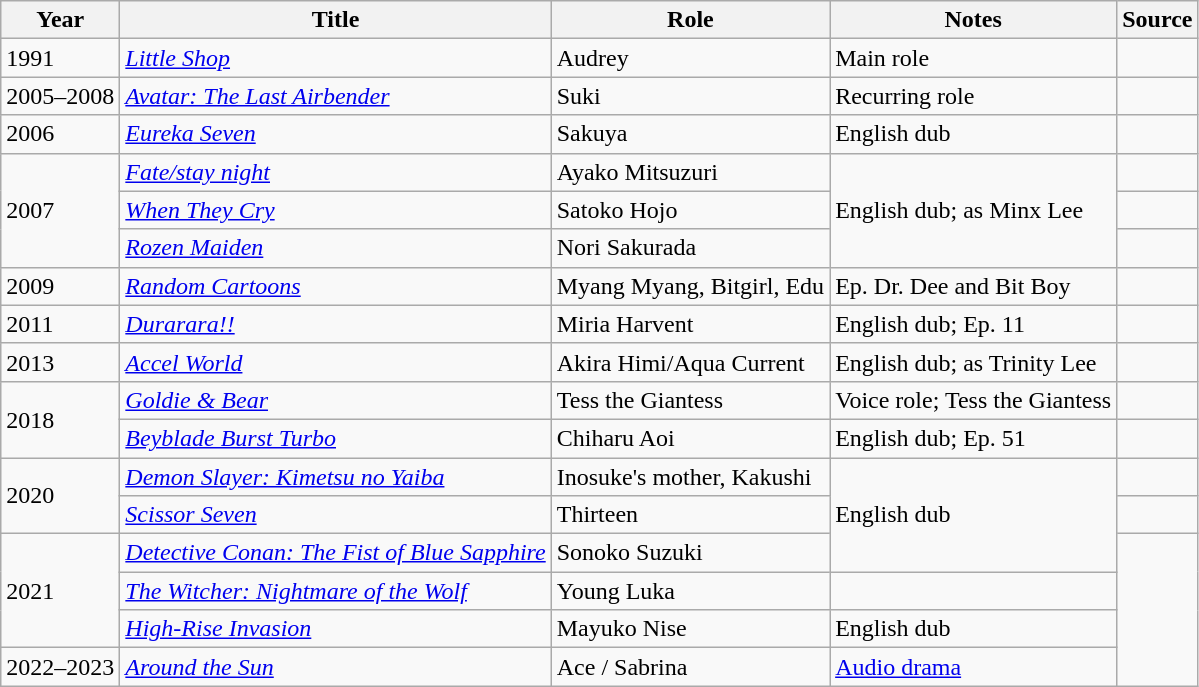<table class="wikitable">
<tr>
<th>Year</th>
<th>Title</th>
<th>Role</th>
<th>Notes</th>
<th>Source</th>
</tr>
<tr>
<td>1991</td>
<td><em><a href='#'>Little Shop</a></em></td>
<td>Audrey</td>
<td>Main role</td>
<td></td>
</tr>
<tr>
<td>2005–2008</td>
<td><em><a href='#'>Avatar: The Last Airbender</a></em></td>
<td>Suki</td>
<td>Recurring role</td>
<td></td>
</tr>
<tr>
<td>2006</td>
<td><em><a href='#'>Eureka Seven</a></em></td>
<td>Sakuya</td>
<td>English dub</td>
<td></td>
</tr>
<tr>
<td rowspan="3">2007</td>
<td><em><a href='#'>Fate/stay night</a></em></td>
<td>Ayako Mitsuzuri</td>
<td rowspan="3">English dub; as Minx Lee</td>
<td></td>
</tr>
<tr>
<td><em><a href='#'>When They Cry</a></em></td>
<td>Satoko Hojo</td>
<td></td>
</tr>
<tr>
<td><em><a href='#'>Rozen Maiden</a></em></td>
<td>Nori Sakurada</td>
<td></td>
</tr>
<tr>
<td>2009</td>
<td><em><a href='#'>Random Cartoons</a></em></td>
<td>Myang Myang, Bitgirl, Edu</td>
<td>Ep. Dr. Dee and Bit Boy</td>
<td></td>
</tr>
<tr>
<td>2011</td>
<td><em><a href='#'>Durarara!!</a></em></td>
<td>Miria Harvent</td>
<td>English dub; Ep. 11</td>
<td></td>
</tr>
<tr>
<td>2013</td>
<td><em><a href='#'>Accel World</a></em></td>
<td>Akira Himi/Aqua Current</td>
<td>English dub; as Trinity Lee</td>
<td></td>
</tr>
<tr>
<td rowspan="2">2018</td>
<td><em><a href='#'>Goldie & Bear</a></em></td>
<td>Tess the Giantess</td>
<td>Voice role; Tess the Giantess</td>
<td></td>
</tr>
<tr>
<td><em><a href='#'>Beyblade Burst Turbo</a></em></td>
<td>Chiharu Aoi</td>
<td>English dub; Ep. 51</td>
<td></td>
</tr>
<tr>
<td rowspan="2">2020</td>
<td><em><a href='#'>Demon Slayer: Kimetsu no Yaiba</a></em></td>
<td>Inosuke's mother, Kakushi</td>
<td rowspan="3">English dub</td>
<td></td>
</tr>
<tr>
<td><em><a href='#'>Scissor Seven</a></em></td>
<td>Thirteen</td>
<td></td>
</tr>
<tr>
<td rowspan="3">2021</td>
<td><em><a href='#'>Detective Conan: The Fist of Blue Sapphire</a></em></td>
<td>Sonoko Suzuki</td>
<td rowspan="4"></td>
</tr>
<tr>
<td><em><a href='#'>The Witcher: Nightmare of the Wolf</a></em></td>
<td>Young Luka</td>
<td></td>
</tr>
<tr>
<td><em><a href='#'>High-Rise Invasion</a></em></td>
<td>Mayuko Nise</td>
<td>English dub</td>
</tr>
<tr>
<td>2022–2023</td>
<td><a href='#'><em>Around the Sun</em></a></td>
<td>Ace / Sabrina</td>
<td><a href='#'>Audio drama</a></td>
</tr>
</table>
